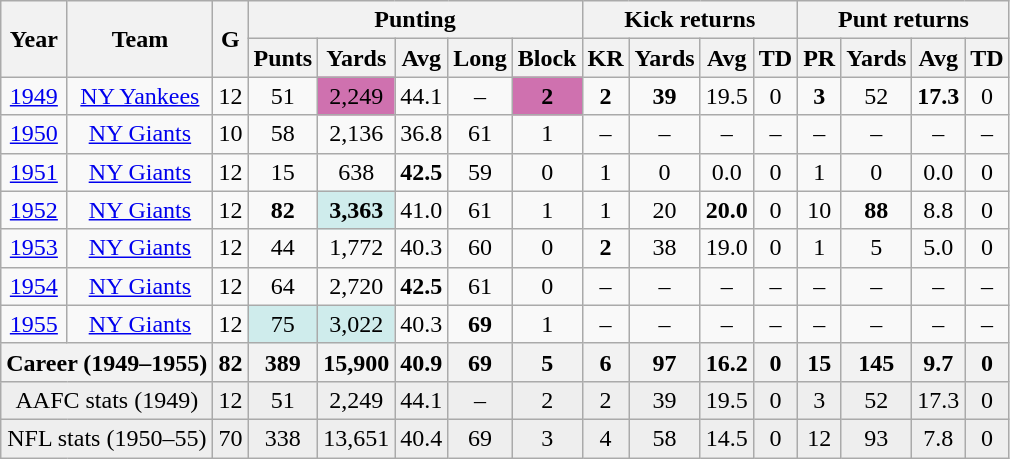<table class="wikitable" style="text-align:center;">
<tr>
<th rowspan="2">Year</th>
<th rowspan="2">Team</th>
<th rowspan="2">G</th>
<th colspan="5">Punting</th>
<th colspan="4">Kick returns</th>
<th colspan="4">Punt returns</th>
</tr>
<tr>
<th>Punts</th>
<th>Yards</th>
<th>Avg</th>
<th>Long</th>
<th>Block</th>
<th>KR</th>
<th>Yards</th>
<th>Avg</th>
<th>TD</th>
<th>PR</th>
<th>Yards</th>
<th>Avg</th>
<th>TD</th>
</tr>
<tr>
<td><a href='#'>1949</a></td>
<td><a href='#'>NY Yankees</a></td>
<td>12</td>
<td>51</td>
<td style="background:#cf71af;">2,249</td>
<td>44.1</td>
<td>–</td>
<td style="background:#cf71af;"><strong>2</strong></td>
<td><strong>2</strong></td>
<td><strong>39</strong></td>
<td>19.5</td>
<td>0</td>
<td><strong>3</strong></td>
<td>52</td>
<td><strong>17.3</strong></td>
<td>0</td>
</tr>
<tr>
<td><a href='#'>1950</a></td>
<td><a href='#'>NY Giants</a></td>
<td>10</td>
<td>58</td>
<td>2,136</td>
<td>36.8</td>
<td>61</td>
<td>1</td>
<td>–</td>
<td>–</td>
<td>–</td>
<td>–</td>
<td>–</td>
<td>–</td>
<td>–</td>
<td>–</td>
</tr>
<tr>
<td><a href='#'>1951</a></td>
<td><a href='#'>NY Giants</a></td>
<td>12</td>
<td>15</td>
<td>638</td>
<td><strong>42.5</strong></td>
<td>59</td>
<td>0</td>
<td>1</td>
<td>0</td>
<td>0.0</td>
<td>0</td>
<td>1</td>
<td>0</td>
<td>0.0</td>
<td>0</td>
</tr>
<tr>
<td><a href='#'>1952</a></td>
<td><a href='#'>NY Giants</a></td>
<td>12</td>
<td><strong>82</strong></td>
<td style="background:#cfecec;"><strong>3,363 </strong></td>
<td>41.0</td>
<td>61</td>
<td>1</td>
<td>1</td>
<td>20</td>
<td><strong>20.0</strong></td>
<td>0</td>
<td>10</td>
<td><strong>88</strong></td>
<td>8.8</td>
<td>0</td>
</tr>
<tr>
<td><a href='#'>1953</a></td>
<td><a href='#'>NY Giants</a></td>
<td>12</td>
<td>44</td>
<td>1,772</td>
<td>40.3</td>
<td>60</td>
<td>0</td>
<td><strong>2</strong></td>
<td>38</td>
<td>19.0</td>
<td>0</td>
<td>1</td>
<td>5</td>
<td>5.0</td>
<td>0</td>
</tr>
<tr>
<td><a href='#'>1954</a></td>
<td><a href='#'>NY Giants</a></td>
<td>12</td>
<td>64</td>
<td>2,720</td>
<td><strong>42.5</strong></td>
<td>61</td>
<td>0</td>
<td>–</td>
<td>–</td>
<td>–</td>
<td>–</td>
<td>–</td>
<td>–</td>
<td>–</td>
<td>–</td>
</tr>
<tr>
<td><a href='#'>1955</a></td>
<td><a href='#'>NY Giants</a></td>
<td>12</td>
<td style="background:#cfecec;">75</td>
<td style="background:#cfecec;">3,022</td>
<td>40.3</td>
<td><strong>69</strong></td>
<td>1</td>
<td>–</td>
<td>–</td>
<td>–</td>
<td>–</td>
<td>–</td>
<td>–</td>
<td>–</td>
<td>–</td>
</tr>
<tr>
<th colspan="2">Career (1949–1955)</th>
<th>82</th>
<th>389</th>
<th>15,900</th>
<th>40.9</th>
<th>69</th>
<th>5</th>
<th>6</th>
<th>97</th>
<th>16.2</th>
<th>0</th>
<th>15</th>
<th>145</th>
<th>9.7</th>
<th>0</th>
</tr>
<tr class="sortbottom" style="background:#EEEEEE;">
<td style="text-align:center;" colspan="2">AAFC stats (1949)</td>
<td>12</td>
<td>51</td>
<td>2,249</td>
<td>44.1</td>
<td>–</td>
<td>2</td>
<td>2</td>
<td>39</td>
<td>19.5</td>
<td>0</td>
<td>3</td>
<td>52</td>
<td>17.3</td>
<td>0</td>
</tr>
<tr class="sortbottom" style="background:#EEEEEE;">
<td style="text-align:center;" colspan="2">NFL stats (1950–55)</td>
<td>70</td>
<td>338</td>
<td>13,651</td>
<td>40.4</td>
<td>69</td>
<td>3</td>
<td>4</td>
<td>58</td>
<td>14.5</td>
<td>0</td>
<td>12</td>
<td>93</td>
<td>7.8</td>
<td>0</td>
</tr>
</table>
